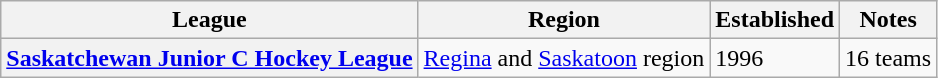<table class="wikitable plainrowheaders">
<tr>
<th scope="col">League</th>
<th scope="col">Region</th>
<th scope="col">Established</th>
<th scope="col">Notes</th>
</tr>
<tr>
<th scope="col"><a href='#'>Saskatchewan Junior C Hockey League</a></th>
<td><a href='#'>Regina</a> and <a href='#'>Saskatoon</a> region</td>
<td>1996</td>
<td>16 teams</td>
</tr>
</table>
